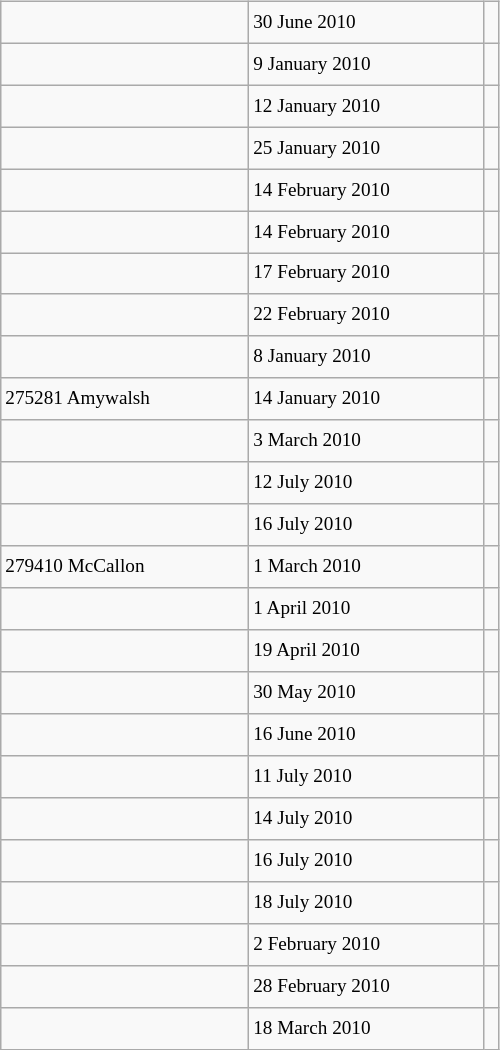<table class="wikitable" style="font-size: 80%; float: left; width: 26em; margin-right: 1em; height: 700px">
<tr>
<td></td>
<td>30 June 2010</td>
<td></td>
</tr>
<tr>
<td></td>
<td>9 January 2010</td>
<td></td>
</tr>
<tr>
<td></td>
<td>12 January 2010</td>
<td></td>
</tr>
<tr>
<td></td>
<td>25 January 2010</td>
<td></td>
</tr>
<tr>
<td></td>
<td>14 February 2010</td>
<td></td>
</tr>
<tr>
<td></td>
<td>14 February 2010</td>
<td></td>
</tr>
<tr>
<td></td>
<td>17 February 2010</td>
<td></td>
</tr>
<tr>
<td></td>
<td>22 February 2010</td>
<td></td>
</tr>
<tr>
<td></td>
<td>8 January 2010</td>
<td></td>
</tr>
<tr>
<td>275281 Amywalsh</td>
<td>14 January 2010</td>
<td></td>
</tr>
<tr>
<td></td>
<td>3 March 2010</td>
<td></td>
</tr>
<tr>
<td></td>
<td>12 July 2010</td>
<td></td>
</tr>
<tr>
<td></td>
<td>16 July 2010</td>
<td></td>
</tr>
<tr>
<td>279410 McCallon</td>
<td>1 March 2010</td>
<td></td>
</tr>
<tr>
<td></td>
<td>1 April 2010</td>
<td></td>
</tr>
<tr>
<td></td>
<td>19 April 2010</td>
<td></td>
</tr>
<tr>
<td></td>
<td>30 May 2010</td>
<td></td>
</tr>
<tr>
<td></td>
<td>16 June 2010</td>
<td></td>
</tr>
<tr>
<td></td>
<td>11 July 2010</td>
<td></td>
</tr>
<tr>
<td></td>
<td>14 July 2010</td>
<td></td>
</tr>
<tr>
<td></td>
<td>16 July 2010</td>
<td></td>
</tr>
<tr>
<td></td>
<td>18 July 2010</td>
<td></td>
</tr>
<tr>
<td></td>
<td>2 February 2010</td>
<td></td>
</tr>
<tr>
<td></td>
<td>28 February 2010</td>
<td></td>
</tr>
<tr>
<td></td>
<td>18 March 2010</td>
<td></td>
</tr>
</table>
